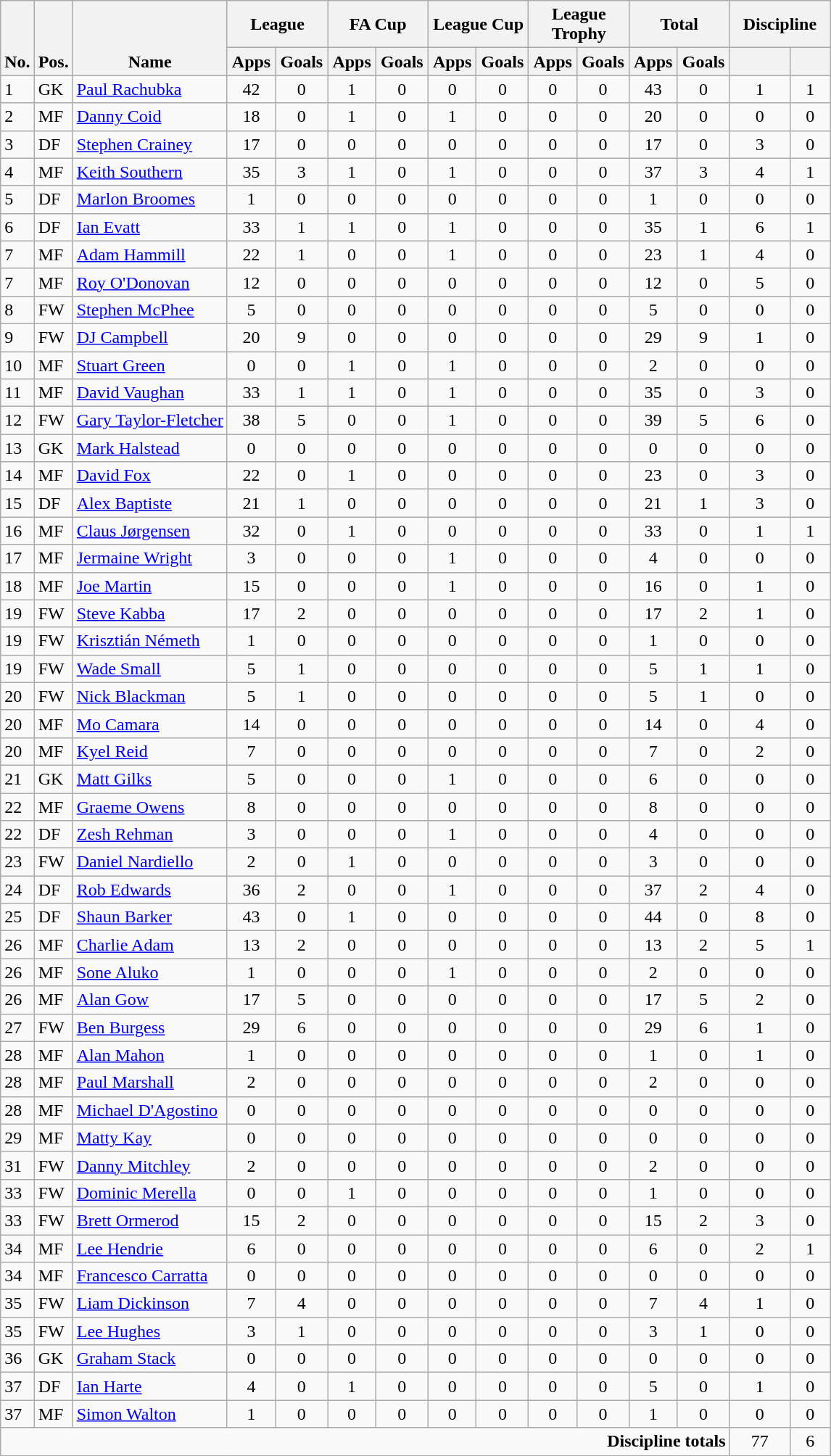<table class="wikitable" style="text-align:center">
<tr>
<th rowspan="2" valign="bottom">No.</th>
<th rowspan="2" valign="bottom">Pos.</th>
<th rowspan="2" valign="bottom">Name</th>
<th colspan="2" width="85">League</th>
<th colspan="2" width="85">FA Cup</th>
<th colspan="2" width="85">League Cup</th>
<th colspan="2" width="85">League Trophy</th>
<th colspan="2" width="85">Total</th>
<th colspan="2" width="85">Discipline</th>
</tr>
<tr>
<th>Apps</th>
<th>Goals</th>
<th>Apps</th>
<th>Goals</th>
<th>Apps</th>
<th>Goals</th>
<th>Apps</th>
<th>Goals</th>
<th>Apps</th>
<th>Goals</th>
<th></th>
<th></th>
</tr>
<tr>
<td align="left">1</td>
<td align="left">GK</td>
<td align="left"> <a href='#'>Paul Rachubka</a></td>
<td>42</td>
<td>0</td>
<td>1</td>
<td>0</td>
<td>0</td>
<td>0</td>
<td>0</td>
<td>0</td>
<td>43</td>
<td>0</td>
<td>1</td>
<td>1</td>
</tr>
<tr>
<td align="left">2</td>
<td align="left">MF</td>
<td align="left"> <a href='#'>Danny Coid</a></td>
<td>18</td>
<td>0</td>
<td>1</td>
<td>0</td>
<td>1</td>
<td>0</td>
<td>0</td>
<td>0</td>
<td>20</td>
<td>0</td>
<td>0</td>
<td>0</td>
</tr>
<tr>
<td align="left">3</td>
<td align="left">DF</td>
<td align="left"> <a href='#'>Stephen Crainey</a></td>
<td>17</td>
<td>0</td>
<td>0</td>
<td>0</td>
<td>0</td>
<td>0</td>
<td>0</td>
<td>0</td>
<td>17</td>
<td>0</td>
<td>3</td>
<td>0</td>
</tr>
<tr>
<td align="left">4</td>
<td align="left">MF</td>
<td align="left"> <a href='#'>Keith Southern</a></td>
<td>35</td>
<td>3</td>
<td>1</td>
<td>0</td>
<td>1</td>
<td>0</td>
<td>0</td>
<td>0</td>
<td>37</td>
<td>3</td>
<td>4</td>
<td>1</td>
</tr>
<tr>
<td align="left">5</td>
<td align="left">DF</td>
<td align="left"> <a href='#'>Marlon Broomes</a></td>
<td>1</td>
<td>0</td>
<td>0</td>
<td>0</td>
<td>0</td>
<td>0</td>
<td>0</td>
<td>0</td>
<td>1</td>
<td>0</td>
<td>0</td>
<td>0</td>
</tr>
<tr>
<td align="left">6</td>
<td align="left">DF</td>
<td align="left"> <a href='#'>Ian Evatt</a></td>
<td>33</td>
<td>1</td>
<td>1</td>
<td>0</td>
<td>1</td>
<td>0</td>
<td>0</td>
<td>0</td>
<td>35</td>
<td>1</td>
<td>6</td>
<td>1</td>
</tr>
<tr>
<td align="left">7</td>
<td align="left">MF</td>
<td align="left"> <a href='#'>Adam Hammill</a></td>
<td>22</td>
<td>1</td>
<td>0</td>
<td>0</td>
<td>1</td>
<td>0</td>
<td>0</td>
<td>0</td>
<td>23</td>
<td>1</td>
<td>4</td>
<td>0</td>
</tr>
<tr>
<td align="left">7</td>
<td align="left">MF</td>
<td align="left"> <a href='#'>Roy O'Donovan</a></td>
<td>12</td>
<td>0</td>
<td>0</td>
<td>0</td>
<td>0</td>
<td>0</td>
<td>0</td>
<td>0</td>
<td>12</td>
<td>0</td>
<td>5</td>
<td>0</td>
</tr>
<tr>
<td align="left">8</td>
<td align="left">FW</td>
<td align="left"> <a href='#'>Stephen McPhee</a></td>
<td>5</td>
<td>0</td>
<td>0</td>
<td>0</td>
<td>0</td>
<td>0</td>
<td>0</td>
<td>0</td>
<td>5</td>
<td>0</td>
<td>0</td>
<td>0</td>
</tr>
<tr>
<td align="left">9</td>
<td align="left">FW</td>
<td align="left"> <a href='#'>DJ Campbell</a></td>
<td>20</td>
<td>9</td>
<td>0</td>
<td>0</td>
<td>0</td>
<td>0</td>
<td>0</td>
<td>0</td>
<td>29</td>
<td>9</td>
<td>1</td>
<td>0</td>
</tr>
<tr>
<td align="left">10</td>
<td align="left">MF</td>
<td align="left"> <a href='#'>Stuart Green</a></td>
<td>0</td>
<td>0</td>
<td>1</td>
<td>0</td>
<td>1</td>
<td>0</td>
<td>0</td>
<td>0</td>
<td>2</td>
<td>0</td>
<td>0</td>
<td>0</td>
</tr>
<tr>
<td align="left">11</td>
<td align="left">MF</td>
<td align="left"> <a href='#'>David Vaughan</a></td>
<td>33</td>
<td>1</td>
<td>1</td>
<td>0</td>
<td>1</td>
<td>0</td>
<td>0</td>
<td>0</td>
<td>35</td>
<td>0</td>
<td>3</td>
<td>0</td>
</tr>
<tr>
<td align="left">12</td>
<td align="left">FW</td>
<td align="left"> <a href='#'>Gary Taylor-Fletcher</a></td>
<td>38</td>
<td>5</td>
<td>0</td>
<td>0</td>
<td>1</td>
<td>0</td>
<td>0</td>
<td>0</td>
<td>39</td>
<td>5</td>
<td>6</td>
<td>0</td>
</tr>
<tr>
<td align="left">13</td>
<td align="left">GK</td>
<td align="left"> <a href='#'>Mark Halstead</a></td>
<td>0</td>
<td>0</td>
<td>0</td>
<td>0</td>
<td>0</td>
<td>0</td>
<td>0</td>
<td>0</td>
<td>0</td>
<td>0</td>
<td>0</td>
<td>0</td>
</tr>
<tr>
<td align="left">14</td>
<td align="left">MF</td>
<td align="left"> <a href='#'>David Fox</a></td>
<td>22</td>
<td>0</td>
<td>1</td>
<td>0</td>
<td>0</td>
<td>0</td>
<td>0</td>
<td>0</td>
<td>23</td>
<td>0</td>
<td>3</td>
<td>0</td>
</tr>
<tr>
<td align="left">15</td>
<td align="left">DF</td>
<td align="left"> <a href='#'>Alex Baptiste</a></td>
<td>21</td>
<td>1</td>
<td>0</td>
<td>0</td>
<td>0</td>
<td>0</td>
<td>0</td>
<td>0</td>
<td>21</td>
<td>1</td>
<td>3</td>
<td>0</td>
</tr>
<tr>
<td align="left">16</td>
<td align="left">MF</td>
<td align="left"> <a href='#'>Claus Jørgensen</a></td>
<td>32</td>
<td>0</td>
<td>1</td>
<td>0</td>
<td>0</td>
<td>0</td>
<td>0</td>
<td>0</td>
<td>33</td>
<td>0</td>
<td>1</td>
<td>1</td>
</tr>
<tr>
<td align="left">17</td>
<td align="left">MF</td>
<td align="left"> <a href='#'>Jermaine Wright</a></td>
<td>3</td>
<td>0</td>
<td>0</td>
<td>0</td>
<td>1</td>
<td>0</td>
<td>0</td>
<td>0</td>
<td>4</td>
<td>0</td>
<td>0</td>
<td>0</td>
</tr>
<tr>
<td align="left">18</td>
<td align="left">MF</td>
<td align="left"> <a href='#'>Joe Martin</a></td>
<td>15</td>
<td>0</td>
<td>0</td>
<td>0</td>
<td>1</td>
<td>0</td>
<td>0</td>
<td>0</td>
<td>16</td>
<td>0</td>
<td>1</td>
<td>0</td>
</tr>
<tr>
<td align="left">19</td>
<td align="left">FW</td>
<td align="left"> <a href='#'>Steve Kabba</a></td>
<td>17</td>
<td>2</td>
<td>0</td>
<td>0</td>
<td>0</td>
<td>0</td>
<td>0</td>
<td>0</td>
<td>17</td>
<td>2</td>
<td>1</td>
<td>0</td>
</tr>
<tr>
<td align="left">19</td>
<td align="left">FW</td>
<td align="left"> <a href='#'>Krisztián Németh</a></td>
<td>1</td>
<td>0</td>
<td>0</td>
<td>0</td>
<td>0</td>
<td>0</td>
<td>0</td>
<td>0</td>
<td>1</td>
<td>0</td>
<td>0</td>
<td>0</td>
</tr>
<tr>
<td align="left">19</td>
<td align="left">FW</td>
<td align="left"> <a href='#'>Wade Small</a></td>
<td>5</td>
<td>1</td>
<td>0</td>
<td>0</td>
<td>0</td>
<td>0</td>
<td>0</td>
<td>0</td>
<td>5</td>
<td>1</td>
<td>1</td>
<td>0</td>
</tr>
<tr>
<td align="left">20</td>
<td align="left">FW</td>
<td align="left"> <a href='#'>Nick Blackman</a></td>
<td>5</td>
<td>1</td>
<td>0</td>
<td>0</td>
<td>0</td>
<td>0</td>
<td>0</td>
<td>0</td>
<td>5</td>
<td>1</td>
<td>0</td>
<td>0</td>
</tr>
<tr>
<td align="left">20</td>
<td align="left">MF</td>
<td align="left"> <a href='#'>Mo Camara</a></td>
<td>14</td>
<td>0</td>
<td>0</td>
<td>0</td>
<td>0</td>
<td>0</td>
<td>0</td>
<td>0</td>
<td>14</td>
<td>0</td>
<td>4</td>
<td>0</td>
</tr>
<tr>
<td align="left">20</td>
<td align="left">MF</td>
<td align="left"> <a href='#'>Kyel Reid</a></td>
<td>7</td>
<td>0</td>
<td>0</td>
<td>0</td>
<td>0</td>
<td>0</td>
<td>0</td>
<td>0</td>
<td>7</td>
<td>0</td>
<td>2</td>
<td>0</td>
</tr>
<tr>
<td align="left">21</td>
<td align="left">GK</td>
<td align="left"> <a href='#'>Matt Gilks</a></td>
<td>5</td>
<td>0</td>
<td>0</td>
<td>0</td>
<td>1</td>
<td>0</td>
<td>0</td>
<td>0</td>
<td>6</td>
<td>0</td>
<td>0</td>
<td>0</td>
</tr>
<tr>
<td align="left">22</td>
<td align="left">MF</td>
<td align="left"> <a href='#'>Graeme Owens</a></td>
<td>8</td>
<td>0</td>
<td>0</td>
<td>0</td>
<td>0</td>
<td>0</td>
<td>0</td>
<td>0</td>
<td>8</td>
<td>0</td>
<td>0</td>
<td>0</td>
</tr>
<tr>
<td align="left">22</td>
<td align="left">DF</td>
<td align="left"> <a href='#'>Zesh Rehman</a></td>
<td>3</td>
<td>0</td>
<td>0</td>
<td>0</td>
<td>1</td>
<td>0</td>
<td>0</td>
<td>0</td>
<td>4</td>
<td>0</td>
<td>0</td>
<td>0</td>
</tr>
<tr>
<td align="left">23</td>
<td align="left">FW</td>
<td align="left"> <a href='#'>Daniel Nardiello</a></td>
<td>2</td>
<td>0</td>
<td>1</td>
<td>0</td>
<td>0</td>
<td>0</td>
<td>0</td>
<td>0</td>
<td>3</td>
<td>0</td>
<td>0</td>
<td>0</td>
</tr>
<tr>
<td align="left">24</td>
<td align="left">DF</td>
<td align="left"> <a href='#'>Rob Edwards</a></td>
<td>36</td>
<td>2</td>
<td>0</td>
<td>0</td>
<td>1</td>
<td>0</td>
<td>0</td>
<td>0</td>
<td>37</td>
<td>2</td>
<td>4</td>
<td>0</td>
</tr>
<tr>
<td align="left">25</td>
<td align="left">DF</td>
<td align="left"> <a href='#'>Shaun Barker</a></td>
<td>43</td>
<td>0</td>
<td>1</td>
<td>0</td>
<td>0</td>
<td>0</td>
<td>0</td>
<td>0</td>
<td>44</td>
<td>0</td>
<td>8</td>
<td>0</td>
</tr>
<tr>
<td align="left">26</td>
<td align="left">MF</td>
<td align="left"> <a href='#'>Charlie Adam</a></td>
<td>13</td>
<td>2</td>
<td>0</td>
<td>0</td>
<td>0</td>
<td>0</td>
<td>0</td>
<td>0</td>
<td>13</td>
<td>2</td>
<td>5</td>
<td>1</td>
</tr>
<tr>
<td align="left">26</td>
<td align="left">MF</td>
<td align="left"> <a href='#'>Sone Aluko</a></td>
<td>1</td>
<td>0</td>
<td>0</td>
<td>0</td>
<td>1</td>
<td>0</td>
<td>0</td>
<td>0</td>
<td>2</td>
<td>0</td>
<td>0</td>
<td>0</td>
</tr>
<tr>
<td align="left">26</td>
<td align="left">MF</td>
<td align="left"> <a href='#'>Alan Gow</a></td>
<td>17</td>
<td>5</td>
<td>0</td>
<td>0</td>
<td>0</td>
<td>0</td>
<td>0</td>
<td>0</td>
<td>17</td>
<td>5</td>
<td>2</td>
<td>0</td>
</tr>
<tr>
<td align="left">27</td>
<td align="left">FW</td>
<td align="left"> <a href='#'>Ben Burgess</a></td>
<td>29</td>
<td>6</td>
<td>0</td>
<td>0</td>
<td>0</td>
<td>0</td>
<td>0</td>
<td>0</td>
<td>29</td>
<td>6</td>
<td>1</td>
<td>0</td>
</tr>
<tr>
<td align="left">28</td>
<td align="left">MF</td>
<td align="left"> <a href='#'>Alan Mahon</a></td>
<td>1</td>
<td>0</td>
<td>0</td>
<td>0</td>
<td>0</td>
<td>0</td>
<td>0</td>
<td>0</td>
<td>1</td>
<td>0</td>
<td>1</td>
<td>0</td>
</tr>
<tr>
<td align="left">28</td>
<td align="left">MF</td>
<td align="left"> <a href='#'>Paul Marshall</a></td>
<td>2</td>
<td>0</td>
<td>0</td>
<td>0</td>
<td>0</td>
<td>0</td>
<td>0</td>
<td>0</td>
<td>2</td>
<td>0</td>
<td>0</td>
<td>0</td>
</tr>
<tr>
<td align="left">28</td>
<td align="left">MF</td>
<td align="left"> <a href='#'>Michael D'Agostino</a></td>
<td>0</td>
<td>0</td>
<td>0</td>
<td>0</td>
<td>0</td>
<td>0</td>
<td>0</td>
<td>0</td>
<td>0</td>
<td>0</td>
<td>0</td>
<td>0</td>
</tr>
<tr>
<td align="left">29</td>
<td align="left">MF</td>
<td align="left"> <a href='#'>Matty Kay</a></td>
<td>0</td>
<td>0</td>
<td>0</td>
<td>0</td>
<td>0</td>
<td>0</td>
<td>0</td>
<td>0</td>
<td>0</td>
<td>0</td>
<td>0</td>
<td>0</td>
</tr>
<tr>
<td align="left">31</td>
<td align="left">FW</td>
<td align="left"> <a href='#'>Danny Mitchley</a></td>
<td>2</td>
<td>0</td>
<td>0</td>
<td>0</td>
<td>0</td>
<td>0</td>
<td>0</td>
<td>0</td>
<td>2</td>
<td>0</td>
<td>0</td>
<td>0</td>
</tr>
<tr>
<td align="left">33</td>
<td align="left">FW</td>
<td align="left"> <a href='#'>Dominic Merella</a></td>
<td>0</td>
<td>0</td>
<td>1</td>
<td>0</td>
<td>0</td>
<td>0</td>
<td>0</td>
<td>0</td>
<td>1</td>
<td>0</td>
<td>0</td>
<td>0</td>
</tr>
<tr>
<td align="left">33</td>
<td align="left">FW</td>
<td align="left"> <a href='#'>Brett Ormerod</a></td>
<td>15</td>
<td>2</td>
<td>0</td>
<td>0</td>
<td>0</td>
<td>0</td>
<td>0</td>
<td>0</td>
<td>15</td>
<td>2</td>
<td>3</td>
<td>0</td>
</tr>
<tr>
<td align="left">34</td>
<td align="left">MF</td>
<td align="left"> <a href='#'>Lee Hendrie</a></td>
<td>6</td>
<td>0</td>
<td>0</td>
<td>0</td>
<td>0</td>
<td>0</td>
<td>0</td>
<td>0</td>
<td>6</td>
<td>0</td>
<td>2</td>
<td>1</td>
</tr>
<tr>
<td align="left">34</td>
<td align="left">MF</td>
<td align="left"> <a href='#'>Francesco Carratta</a></td>
<td>0</td>
<td>0</td>
<td>0</td>
<td>0</td>
<td>0</td>
<td>0</td>
<td>0</td>
<td>0</td>
<td>0</td>
<td>0</td>
<td>0</td>
<td>0</td>
</tr>
<tr>
<td align="left">35</td>
<td align="left">FW</td>
<td align="left"> <a href='#'>Liam Dickinson</a></td>
<td>7</td>
<td>4</td>
<td>0</td>
<td>0</td>
<td>0</td>
<td>0</td>
<td>0</td>
<td>0</td>
<td>7</td>
<td>4</td>
<td>1</td>
<td>0</td>
</tr>
<tr>
<td align="left">35</td>
<td align="left">FW</td>
<td align="left"> <a href='#'>Lee Hughes</a></td>
<td>3</td>
<td>1</td>
<td>0</td>
<td>0</td>
<td>0</td>
<td>0</td>
<td>0</td>
<td>0</td>
<td>3</td>
<td>1</td>
<td>0</td>
<td>0</td>
</tr>
<tr>
<td align="left">36</td>
<td align="left">GK</td>
<td align="left"> <a href='#'>Graham Stack</a></td>
<td>0</td>
<td>0</td>
<td>0</td>
<td>0</td>
<td>0</td>
<td>0</td>
<td>0</td>
<td>0</td>
<td>0</td>
<td>0</td>
<td>0</td>
<td>0</td>
</tr>
<tr>
<td align="left">37</td>
<td align="left">DF</td>
<td align="left"> <a href='#'>Ian Harte</a></td>
<td>4</td>
<td>0</td>
<td>1</td>
<td>0</td>
<td>0</td>
<td>0</td>
<td>0</td>
<td>0</td>
<td>5</td>
<td>0</td>
<td>1</td>
<td>0</td>
</tr>
<tr>
<td align="left">37</td>
<td align="left">MF</td>
<td align="left"> <a href='#'>Simon Walton</a></td>
<td>1</td>
<td>0</td>
<td>0</td>
<td>0</td>
<td>0</td>
<td>0</td>
<td>0</td>
<td>0</td>
<td>1</td>
<td>0</td>
<td>0</td>
<td>0</td>
</tr>
<tr>
<td colspan="13" align="right"><strong>Discipline totals</strong></td>
<td> 77</td>
<td> 6</td>
</tr>
</table>
